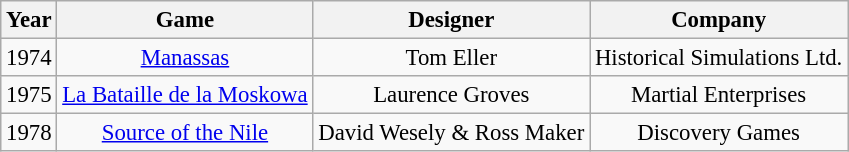<table class="wikitable" style="font-size: 95%">
<tr>
<th>Year</th>
<th>Game</th>
<th>Designer</th>
<th>Company</th>
</tr>
<tr align="center">
<td>1974</td>
<td><a href='#'>Manassas</a></td>
<td>Tom Eller</td>
<td>Historical Simulations Ltd.</td>
</tr>
<tr align="center">
<td>1975</td>
<td><a href='#'>La Bataille de la Moskowa</a></td>
<td>Laurence Groves</td>
<td>Martial Enterprises</td>
</tr>
<tr align="center">
<td>1978</td>
<td><a href='#'>Source of the Nile</a></td>
<td>David Wesely & Ross Maker</td>
<td>Discovery Games</td>
</tr>
</table>
